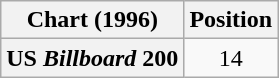<table class="wikitable plainrowheaders" style="text-align:center">
<tr>
<th scope="col">Chart (1996)</th>
<th scope="col">Position</th>
</tr>
<tr>
<th scope="row">US <em>Billboard</em> 200</th>
<td>14</td>
</tr>
</table>
